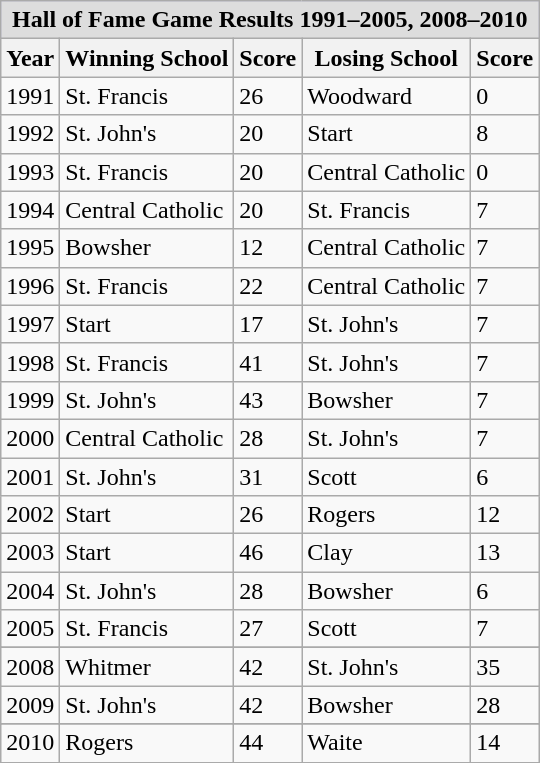<table class="wikitable">
<tr bgcolor=#ccccff>
<th colspan=5 style="background:#dddddd;">Hall of Fame Game Results 1991–2005, 2008–2010</th>
</tr>
<tr>
<th>Year</th>
<th>Winning School</th>
<th>Score</th>
<th>Losing School</th>
<th>Score</th>
</tr>
<tr>
<td>1991</td>
<td>St. Francis</td>
<td>26</td>
<td>Woodward</td>
<td>0</td>
</tr>
<tr>
<td>1992</td>
<td>St. John's</td>
<td>20</td>
<td>Start</td>
<td>8</td>
</tr>
<tr>
<td>1993</td>
<td>St. Francis</td>
<td>20</td>
<td>Central Catholic</td>
<td>0</td>
</tr>
<tr>
<td>1994</td>
<td>Central Catholic</td>
<td>20</td>
<td>St. Francis</td>
<td>7</td>
</tr>
<tr>
<td>1995</td>
<td>Bowsher</td>
<td>12</td>
<td>Central Catholic</td>
<td>7</td>
</tr>
<tr>
<td>1996</td>
<td>St. Francis</td>
<td>22</td>
<td>Central Catholic</td>
<td>7</td>
</tr>
<tr>
<td>1997</td>
<td>Start</td>
<td>17</td>
<td>St. John's</td>
<td>7</td>
</tr>
<tr>
<td>1998</td>
<td>St. Francis</td>
<td>41</td>
<td>St. John's</td>
<td>7</td>
</tr>
<tr>
<td>1999</td>
<td>St. John's</td>
<td>43</td>
<td>Bowsher</td>
<td>7</td>
</tr>
<tr>
<td>2000</td>
<td>Central Catholic</td>
<td>28</td>
<td>St. John's</td>
<td>7</td>
</tr>
<tr>
<td>2001</td>
<td>St. John's</td>
<td>31</td>
<td>Scott</td>
<td>6</td>
</tr>
<tr>
<td>2002</td>
<td>Start</td>
<td>26</td>
<td>Rogers</td>
<td>12</td>
</tr>
<tr>
<td>2003</td>
<td>Start</td>
<td>46</td>
<td>Clay</td>
<td>13</td>
</tr>
<tr>
<td>2004</td>
<td>St. John's</td>
<td>28</td>
<td>Bowsher</td>
<td>6</td>
</tr>
<tr>
<td>2005</td>
<td>St. Francis</td>
<td>27</td>
<td>Scott</td>
<td>7</td>
</tr>
<tr>
</tr>
<tr>
<td>2008</td>
<td>Whitmer</td>
<td>42</td>
<td>St. John's</td>
<td>35</td>
</tr>
<tr>
<td>2009</td>
<td>St. John's</td>
<td>42</td>
<td>Bowsher</td>
<td>28</td>
</tr>
<tr>
</tr>
<tr>
<td>2010</td>
<td>Rogers</td>
<td>44</td>
<td>Waite</td>
<td>14</td>
</tr>
<tr>
</tr>
<tr>
</tr>
</table>
